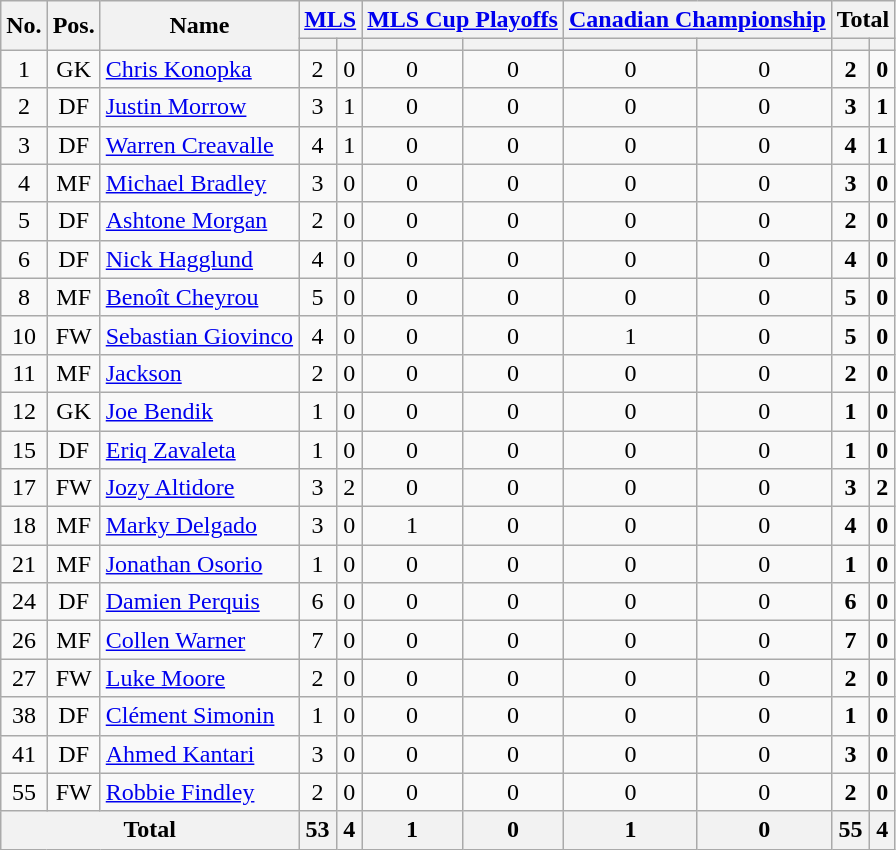<table class="wikitable sortable" style="text-align: center;">
<tr>
<th rowspan="2">No.</th>
<th rowspan="2">Pos.</th>
<th rowspan="2">Name</th>
<th colspan="2"><a href='#'>MLS</a></th>
<th colspan="2"><a href='#'>MLS Cup Playoffs</a></th>
<th colspan="2"><a href='#'>Canadian Championship</a></th>
<th colspan="2"><strong>Total</strong></th>
</tr>
<tr>
<th></th>
<th></th>
<th></th>
<th></th>
<th></th>
<th></th>
<th></th>
<th></th>
</tr>
<tr>
<td>1</td>
<td>GK</td>
<td align=left> <a href='#'>Chris Konopka</a></td>
<td>2</td>
<td>0</td>
<td>0</td>
<td>0</td>
<td>0</td>
<td>0</td>
<td><strong>2</strong></td>
<td><strong>0</strong></td>
</tr>
<tr>
<td>2</td>
<td>DF</td>
<td align=left> <a href='#'>Justin Morrow</a></td>
<td>3</td>
<td>1</td>
<td>0</td>
<td>0</td>
<td>0</td>
<td>0</td>
<td><strong>3</strong></td>
<td><strong>1</strong></td>
</tr>
<tr>
<td>3</td>
<td>DF</td>
<td align=left> <a href='#'>Warren Creavalle</a></td>
<td>4</td>
<td>1</td>
<td>0</td>
<td>0</td>
<td>0</td>
<td>0</td>
<td><strong>4</strong></td>
<td><strong>1</strong></td>
</tr>
<tr>
<td>4</td>
<td>MF</td>
<td align=left> <a href='#'>Michael Bradley</a></td>
<td>3</td>
<td>0</td>
<td>0</td>
<td>0</td>
<td>0</td>
<td>0</td>
<td><strong>3</strong></td>
<td><strong>0</strong></td>
</tr>
<tr>
<td>5</td>
<td>DF</td>
<td align=left> <a href='#'>Ashtone Morgan</a></td>
<td>2</td>
<td>0</td>
<td>0</td>
<td>0</td>
<td>0</td>
<td>0</td>
<td><strong>2</strong></td>
<td><strong>0</strong></td>
</tr>
<tr>
<td>6</td>
<td>DF</td>
<td align=left> <a href='#'>Nick Hagglund</a></td>
<td>4</td>
<td>0</td>
<td>0</td>
<td>0</td>
<td>0</td>
<td>0</td>
<td><strong>4</strong></td>
<td><strong>0</strong></td>
</tr>
<tr>
<td>8</td>
<td>MF</td>
<td align=left> <a href='#'>Benoît Cheyrou</a></td>
<td>5</td>
<td>0</td>
<td>0</td>
<td>0</td>
<td>0</td>
<td>0</td>
<td><strong>5</strong></td>
<td><strong>0</strong></td>
</tr>
<tr>
<td>10</td>
<td>FW</td>
<td align=left> <a href='#'>Sebastian Giovinco</a></td>
<td>4</td>
<td>0</td>
<td>0</td>
<td>0</td>
<td>1</td>
<td>0</td>
<td><strong>5</strong></td>
<td><strong>0</strong></td>
</tr>
<tr>
<td>11</td>
<td>MF</td>
<td align=left> <a href='#'>Jackson</a></td>
<td>2</td>
<td>0</td>
<td>0</td>
<td>0</td>
<td>0</td>
<td>0</td>
<td><strong>2</strong></td>
<td><strong>0</strong></td>
</tr>
<tr>
<td>12</td>
<td>GK</td>
<td align=left> <a href='#'>Joe Bendik</a></td>
<td>1</td>
<td>0</td>
<td>0</td>
<td>0</td>
<td>0</td>
<td>0</td>
<td><strong>1</strong></td>
<td><strong>0</strong></td>
</tr>
<tr>
<td>15</td>
<td>DF</td>
<td align=left> <a href='#'>Eriq Zavaleta</a></td>
<td>1</td>
<td>0</td>
<td>0</td>
<td>0</td>
<td>0</td>
<td>0</td>
<td><strong>1</strong></td>
<td><strong>0</strong></td>
</tr>
<tr>
<td>17</td>
<td>FW</td>
<td align=left> <a href='#'>Jozy Altidore</a></td>
<td>3</td>
<td>2</td>
<td>0</td>
<td>0</td>
<td>0</td>
<td>0</td>
<td><strong>3</strong></td>
<td><strong>2</strong></td>
</tr>
<tr>
<td>18</td>
<td>MF</td>
<td align=left> <a href='#'>Marky Delgado</a></td>
<td>3</td>
<td>0</td>
<td>1</td>
<td>0</td>
<td>0</td>
<td>0</td>
<td><strong>4</strong></td>
<td><strong>0</strong></td>
</tr>
<tr>
<td>21</td>
<td>MF</td>
<td align=left> <a href='#'>Jonathan Osorio</a></td>
<td>1</td>
<td>0</td>
<td>0</td>
<td>0</td>
<td>0</td>
<td>0</td>
<td><strong>1</strong></td>
<td><strong>0</strong></td>
</tr>
<tr>
<td>24</td>
<td>DF</td>
<td align=left> <a href='#'>Damien Perquis</a></td>
<td>6</td>
<td>0</td>
<td>0</td>
<td>0</td>
<td>0</td>
<td>0</td>
<td><strong>6</strong></td>
<td><strong>0</strong></td>
</tr>
<tr>
<td>26</td>
<td>MF</td>
<td align=left> <a href='#'>Collen Warner</a></td>
<td>7</td>
<td>0</td>
<td>0</td>
<td>0</td>
<td>0</td>
<td>0</td>
<td><strong>7</strong></td>
<td><strong>0</strong></td>
</tr>
<tr>
<td>27</td>
<td>FW</td>
<td align=left> <a href='#'>Luke Moore</a></td>
<td>2</td>
<td>0</td>
<td>0</td>
<td>0</td>
<td>0</td>
<td>0</td>
<td><strong>2</strong></td>
<td><strong>0</strong></td>
</tr>
<tr>
<td>38</td>
<td>DF</td>
<td align=left> <a href='#'>Clément Simonin</a></td>
<td>1</td>
<td>0</td>
<td>0</td>
<td>0</td>
<td>0</td>
<td>0</td>
<td><strong>1</strong></td>
<td><strong>0</strong></td>
</tr>
<tr>
<td>41</td>
<td>DF</td>
<td align=left> <a href='#'>Ahmed Kantari</a></td>
<td>3</td>
<td>0</td>
<td>0</td>
<td>0</td>
<td>0</td>
<td>0</td>
<td><strong>3</strong></td>
<td><strong>0</strong></td>
</tr>
<tr>
<td>55</td>
<td>FW</td>
<td align=left> <a href='#'>Robbie Findley</a></td>
<td>2</td>
<td>0</td>
<td>0</td>
<td>0</td>
<td>0</td>
<td>0</td>
<td><strong>2</strong></td>
<td><strong>0</strong></td>
</tr>
<tr>
<th colspan=3>Total</th>
<th>53</th>
<th>4</th>
<th>1</th>
<th>0</th>
<th>1</th>
<th>0</th>
<th>55</th>
<th>4</th>
</tr>
</table>
